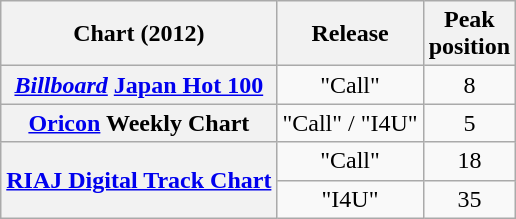<table class="wikitable plainrowheaders sortable" style="text-align:center;" border="1">
<tr>
<th scope="col">Chart (2012)</th>
<th scope="col">Release</th>
<th scope="col">Peak<br>position</th>
</tr>
<tr>
<th scope="row"><em><a href='#'>Billboard</a></em> <a href='#'>Japan Hot 100</a></th>
<td>"Call"</td>
<td>8</td>
</tr>
<tr>
<th scope="row"><a href='#'>Oricon</a> Weekly Chart</th>
<td>"Call" / "I4U"</td>
<td>5</td>
</tr>
<tr>
<th scope="row" rowspan="2"><a href='#'>RIAJ Digital Track Chart</a></th>
<td>"Call"</td>
<td>18</td>
</tr>
<tr>
<td>"I4U"</td>
<td>35</td>
</tr>
</table>
